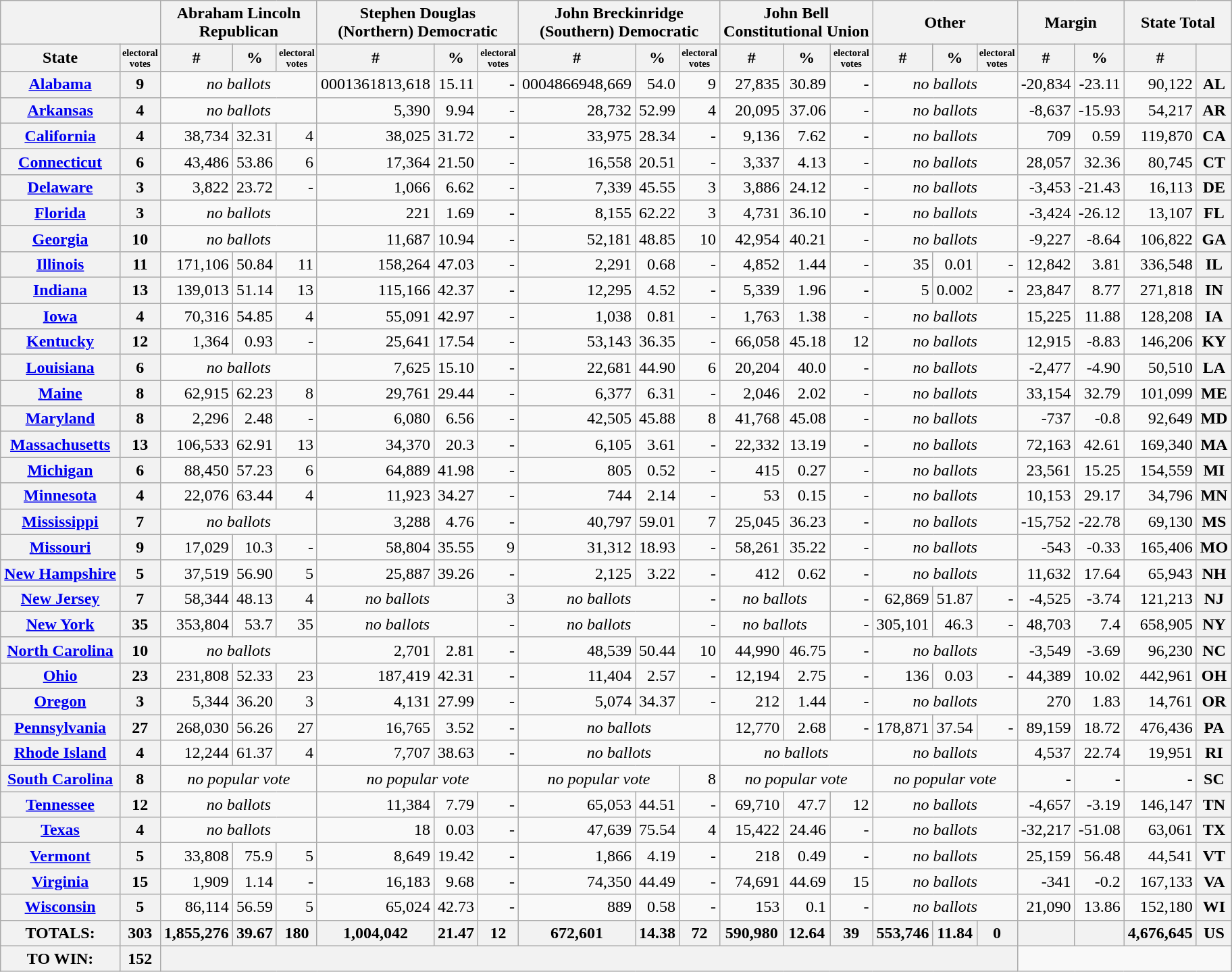<table class="wikitable sortable" style="text-align:right">
<tr>
<th colspan=2></th>
<th align=center colspan=3>Abraham Lincoln<br>Republican</th>
<th align=center colspan=3>Stephen Douglas<br>(Northern) Democratic</th>
<th align=center colspan=3>John Breckinridge<br>(Southern) Democratic</th>
<th align=center colspan=3>John Bell<br>Constitutional Union</th>
<th align=center colspan=3>Other</th>
<th colspan="2">Margin</th>
<th align=center colspan=2>State Total</th>
</tr>
<tr>
<th align=center>State</th>
<th style="text-align:center; font-size: 60%">electoral<br>votes</th>
<th align=center>#</th>
<th align=center>%</th>
<th style="text-align:center; font-size: 60%">electoral<br>votes</th>
<th align=center>#</th>
<th align=center>%</th>
<th style="text-align:center; font-size: 60%">electoral<br>votes</th>
<th align=center>#</th>
<th align=center>%</th>
<th style="text-align:center; font-size: 60%">electoral<br>votes</th>
<th align=center>#</th>
<th align=center>%</th>
<th style="text-align:center; font-size: 60%">electoral<br>votes</th>
<th align=center>#</th>
<th align=center>%</th>
<th style="text-align:center; font-size: 60%">electoral<br>votes</th>
<th>#</th>
<th>%</th>
<th align=center>#</th>
<th></th>
</tr>
<tr>
<th style"text-align:left"><a href='#'>Alabama</a></th>
<th>9</th>
<td colspan=3 align=center><em>no ballots</em></td>
<td><span>00013618</span>13,618</td>
<td>15.11</td>
<td>-</td>
<td><span>00048669</span>48,669</td>
<td>54.0</td>
<td>9</td>
<td>27,835</td>
<td>30.89</td>
<td>-</td>
<td colspan=3 align=center><em>no ballots</em></td>
<td>-20,834</td>
<td>-23.11</td>
<td>90,122</td>
<th>AL</th>
</tr>
<tr>
<th style"text-align:left"><a href='#'>Arkansas</a></th>
<th>4</th>
<td colspan=3 align=center><em>no ballots</em></td>
<td>5,390</td>
<td>9.94</td>
<td>-</td>
<td>28,732</td>
<td>52.99</td>
<td>4</td>
<td>20,095</td>
<td>37.06</td>
<td>-</td>
<td colspan=3 align=center><em>no ballots</em></td>
<td>-8,637</td>
<td>-15.93</td>
<td>54,217</td>
<th>AR</th>
</tr>
<tr>
<th style"text-align:left"><a href='#'>California</a></th>
<th>4</th>
<td>38,734</td>
<td>32.31</td>
<td>4</td>
<td>38,025</td>
<td>31.72</td>
<td>-</td>
<td>33,975</td>
<td>28.34</td>
<td>-</td>
<td>9,136</td>
<td>7.62</td>
<td>-</td>
<td colspan=3 align=center><em>no ballots</em></td>
<td>709</td>
<td>0.59</td>
<td>119,870</td>
<th>CA</th>
</tr>
<tr>
<th style"text-align:left"><a href='#'>Connecticut</a></th>
<th>6</th>
<td>43,486</td>
<td>53.86</td>
<td>6</td>
<td>17,364</td>
<td>21.50</td>
<td>-</td>
<td>16,558</td>
<td>20.51</td>
<td>-</td>
<td>3,337</td>
<td>4.13</td>
<td>-</td>
<td colspan=3 align=center><em>no ballots</em></td>
<td>28,057</td>
<td>32.36</td>
<td>80,745</td>
<th>CT</th>
</tr>
<tr>
<th style"text-align:left"><a href='#'>Delaware</a></th>
<th>3</th>
<td>3,822</td>
<td>23.72</td>
<td>-</td>
<td>1,066</td>
<td>6.62</td>
<td>-</td>
<td>7,339</td>
<td>45.55</td>
<td>3</td>
<td>3,886</td>
<td>24.12</td>
<td>-</td>
<td colspan=3 align=center><em>no ballots</em></td>
<td>-3,453</td>
<td>-21.43</td>
<td>16,113</td>
<th>DE</th>
</tr>
<tr>
<th style"text-align:left"><a href='#'>Florida</a></th>
<th>3</th>
<td colspan=3 align=center><em>no ballots</em></td>
<td>221</td>
<td>1.69</td>
<td>-</td>
<td>8,155</td>
<td>62.22</td>
<td>3</td>
<td>4,731</td>
<td>36.10</td>
<td>-</td>
<td colspan=3 align=center><em>no ballots</em></td>
<td>-3,424</td>
<td>-26.12</td>
<td>13,107</td>
<th>FL</th>
</tr>
<tr>
<th style"text-align:left"><a href='#'>Georgia</a></th>
<th>10</th>
<td colspan=3 align=center><em>no ballots</em></td>
<td>11,687</td>
<td>10.94</td>
<td>-</td>
<td>52,181</td>
<td>48.85</td>
<td>10</td>
<td>42,954</td>
<td>40.21</td>
<td>-</td>
<td colspan=3 align=center><em>no ballots</em></td>
<td>-9,227</td>
<td>-8.64</td>
<td>106,822</td>
<th>GA</th>
</tr>
<tr>
<th style"text-align:left"><a href='#'>Illinois</a></th>
<th>11</th>
<td>171,106</td>
<td>50.84</td>
<td>11</td>
<td>158,264</td>
<td>47.03</td>
<td>-</td>
<td>2,291</td>
<td>0.68</td>
<td>-</td>
<td>4,852</td>
<td>1.44</td>
<td>-</td>
<td>35</td>
<td>0.01</td>
<td>-</td>
<td>12,842</td>
<td>3.81</td>
<td>336,548</td>
<th>IL</th>
</tr>
<tr>
<th style"text-align:left"><a href='#'>Indiana</a></th>
<th>13</th>
<td>139,013</td>
<td>51.14</td>
<td>13</td>
<td>115,166</td>
<td>42.37</td>
<td>-</td>
<td>12,295</td>
<td>4.52</td>
<td>-</td>
<td>5,339</td>
<td>1.96</td>
<td>-</td>
<td>5</td>
<td>0.002</td>
<td>-</td>
<td>23,847</td>
<td>8.77</td>
<td>271,818</td>
<th>IN</th>
</tr>
<tr>
<th style"text-align:left"><a href='#'>Iowa</a></th>
<th>4</th>
<td>70,316</td>
<td>54.85</td>
<td>4</td>
<td>55,091</td>
<td>42.97</td>
<td>-</td>
<td>1,038</td>
<td>0.81</td>
<td>-</td>
<td>1,763</td>
<td>1.38</td>
<td>-</td>
<td colspan=3 align=center><em>no ballots</em></td>
<td>15,225</td>
<td>11.88</td>
<td>128,208</td>
<th>IA</th>
</tr>
<tr>
<th style"text-align:left"><a href='#'>Kentucky</a></th>
<th>12</th>
<td>1,364</td>
<td>0.93</td>
<td>-</td>
<td>25,641</td>
<td>17.54</td>
<td>-</td>
<td>53,143</td>
<td>36.35</td>
<td>-</td>
<td>66,058</td>
<td>45.18</td>
<td>12</td>
<td colspan=3 align=center><em>no ballots</em></td>
<td>12,915</td>
<td>-8.83</td>
<td>146,206</td>
<th>KY</th>
</tr>
<tr>
<th style"text-align:left"><a href='#'>Louisiana</a></th>
<th>6</th>
<td colspan=3 align=center><em>no ballots</em></td>
<td>7,625</td>
<td>15.10</td>
<td>-</td>
<td>22,681</td>
<td>44.90</td>
<td>6</td>
<td>20,204</td>
<td>40.0</td>
<td>-</td>
<td colspan=3 align=center><em>no ballots</em></td>
<td>-2,477</td>
<td>-4.90</td>
<td>50,510</td>
<th>LA</th>
</tr>
<tr>
<th style"text-align:left"><a href='#'>Maine</a></th>
<th>8</th>
<td>62,915</td>
<td>62.23</td>
<td>8</td>
<td>29,761</td>
<td>29.44</td>
<td>-</td>
<td>6,377</td>
<td>6.31</td>
<td>-</td>
<td>2,046</td>
<td>2.02</td>
<td>-</td>
<td colspan=3 align=center><em>no ballots</em></td>
<td>33,154</td>
<td>32.79</td>
<td>101,099</td>
<th>ME</th>
</tr>
<tr>
<th style"text-align:left"><a href='#'>Maryland</a></th>
<th>8</th>
<td>2,296</td>
<td>2.48</td>
<td>-</td>
<td>6,080</td>
<td>6.56</td>
<td>-</td>
<td>42,505</td>
<td>45.88</td>
<td>8</td>
<td>41,768</td>
<td>45.08</td>
<td>-</td>
<td colspan=3 align=center><em>no ballots</em></td>
<td>-737</td>
<td>-0.8</td>
<td>92,649</td>
<th>MD</th>
</tr>
<tr>
<th style"text-align:left"><a href='#'>Massachusetts</a></th>
<th>13</th>
<td>106,533</td>
<td>62.91</td>
<td>13</td>
<td>34,370</td>
<td>20.3</td>
<td>-</td>
<td>6,105</td>
<td>3.61</td>
<td>-</td>
<td>22,332</td>
<td>13.19</td>
<td>-</td>
<td colspan=3 align=center><em>no ballots</em></td>
<td>72,163</td>
<td>42.61</td>
<td>169,340</td>
<th>MA</th>
</tr>
<tr>
<th style"text-align:left"><a href='#'>Michigan</a></th>
<th>6</th>
<td>88,450</td>
<td>57.23</td>
<td>6</td>
<td>64,889</td>
<td>41.98</td>
<td>-</td>
<td>805</td>
<td>0.52</td>
<td>-</td>
<td>415</td>
<td>0.27</td>
<td>-</td>
<td colspan=3 align=center><em>no ballots</em></td>
<td>23,561</td>
<td>15.25</td>
<td>154,559</td>
<th>MI</th>
</tr>
<tr>
<th style"text-align:left"><a href='#'>Minnesota</a></th>
<th>4</th>
<td>22,076</td>
<td>63.44</td>
<td>4</td>
<td>11,923</td>
<td>34.27</td>
<td>-</td>
<td>744</td>
<td>2.14</td>
<td>-</td>
<td>53</td>
<td>0.15</td>
<td>-</td>
<td colspan=3 align=center><em>no ballots</em></td>
<td>10,153</td>
<td>29.17</td>
<td>34,796</td>
<th>MN</th>
</tr>
<tr>
<th style"text-align:left"><a href='#'>Mississippi</a></th>
<th>7</th>
<td colspan=3 align=center><em>no ballots</em></td>
<td>3,288</td>
<td>4.76</td>
<td>-</td>
<td>40,797</td>
<td>59.01</td>
<td>7</td>
<td>25,045</td>
<td>36.23</td>
<td>-</td>
<td colspan=3 align=center><em>no ballots</em></td>
<td>-15,752</td>
<td>-22.78</td>
<td>69,130</td>
<th>MS</th>
</tr>
<tr>
<th style"text-align:left"><a href='#'>Missouri</a></th>
<th>9</th>
<td>17,029</td>
<td>10.3</td>
<td>-</td>
<td>58,804</td>
<td>35.55</td>
<td>9</td>
<td>31,312</td>
<td>18.93</td>
<td>-</td>
<td>58,261</td>
<td>35.22</td>
<td>-</td>
<td colspan=3 align=center><em>no ballots</em></td>
<td>-543</td>
<td>-0.33</td>
<td>165,406</td>
<th>MO</th>
</tr>
<tr>
<th style"text-align:left"><a href='#'>New Hampshire</a></th>
<th>5</th>
<td>37,519</td>
<td>56.90</td>
<td>5</td>
<td>25,887</td>
<td>39.26</td>
<td>-</td>
<td>2,125</td>
<td>3.22</td>
<td>-</td>
<td>412</td>
<td>0.62</td>
<td>-</td>
<td colspan=3 align=center><em>no ballots</em></td>
<td>11,632</td>
<td>17.64</td>
<td>65,943</td>
<th>NH</th>
</tr>
<tr>
<th style"text-align:left"><a href='#'>New Jersey</a></th>
<th>7</th>
<td>58,344</td>
<td>48.13</td>
<td>4</td>
<td colspan=2 align=center><em>no ballots</em></td>
<td>3</td>
<td colspan=2 align=center><em>no ballots</em></td>
<td>-</td>
<td colspan=2 align=center><em>no ballots</em></td>
<td>-</td>
<td>62,869</td>
<td>51.87</td>
<td>-</td>
<td>-4,525</td>
<td>-3.74</td>
<td>121,213</td>
<th>NJ</th>
</tr>
<tr>
<th style"text-align:left"><a href='#'>New York</a></th>
<th>35</th>
<td>353,804</td>
<td>53.7</td>
<td>35</td>
<td colspan=2 align=center><em>no ballots</em></td>
<td>-</td>
<td colspan=2 align=center><em>no ballots</em></td>
<td>-</td>
<td colspan=2 align=center><em>no ballots</em></td>
<td>-</td>
<td>305,101</td>
<td>46.3</td>
<td>-</td>
<td>48,703</td>
<td>7.4</td>
<td>658,905</td>
<th>NY</th>
</tr>
<tr>
<th style"text-align:left"><a href='#'>North Carolina</a></th>
<th>10</th>
<td colspan=3 align=center><em>no ballots</em></td>
<td>2,701</td>
<td>2.81</td>
<td>-</td>
<td>48,539</td>
<td>50.44</td>
<td>10</td>
<td>44,990</td>
<td>46.75</td>
<td>-</td>
<td colspan=3 align=center><em>no ballots</em></td>
<td>-3,549</td>
<td>-3.69</td>
<td>96,230</td>
<th>NC</th>
</tr>
<tr>
<th style"text-align:left"><a href='#'>Ohio</a></th>
<th>23</th>
<td>231,808</td>
<td>52.33</td>
<td>23</td>
<td>187,419</td>
<td>42.31</td>
<td>-</td>
<td>11,404</td>
<td>2.57</td>
<td>-</td>
<td>12,194</td>
<td>2.75</td>
<td>-</td>
<td>136</td>
<td>0.03</td>
<td>-</td>
<td>44,389</td>
<td>10.02</td>
<td>442,961</td>
<th>OH</th>
</tr>
<tr>
<th style"text-align:left"><a href='#'>Oregon</a></th>
<th>3</th>
<td>5,344</td>
<td>36.20</td>
<td>3</td>
<td>4,131</td>
<td>27.99</td>
<td>-</td>
<td>5,074</td>
<td>34.37</td>
<td>-</td>
<td>212</td>
<td>1.44</td>
<td>-</td>
<td colspan=3 align=center><em>no ballots</em></td>
<td>270</td>
<td>1.83</td>
<td>14,761</td>
<th>OR</th>
</tr>
<tr>
<th style"text-align:left"><a href='#'>Pennsylvania</a></th>
<th>27</th>
<td>268,030</td>
<td>56.26</td>
<td>27</td>
<td>16,765</td>
<td>3.52</td>
<td>-</td>
<td colspan=3 align=center><em>no ballots</em></td>
<td>12,770</td>
<td>2.68</td>
<td>-</td>
<td>178,871</td>
<td>37.54</td>
<td>-</td>
<td>89,159</td>
<td>18.72</td>
<td>476,436</td>
<th>PA</th>
</tr>
<tr>
<th style"text-align:left"><a href='#'>Rhode Island</a></th>
<th>4</th>
<td>12,244</td>
<td>61.37</td>
<td>4</td>
<td>7,707</td>
<td>38.63</td>
<td>-</td>
<td colspan=3 align=center><em>no ballots</em></td>
<td colspan=3 align=center><em>no ballots</em></td>
<td colspan=3 align=center><em>no ballots</em></td>
<td>4,537</td>
<td>22.74</td>
<td>19,951</td>
<th>RI</th>
</tr>
<tr>
<th style"text-align:left"><a href='#'>South Carolina</a></th>
<th>8</th>
<td colspan=3 align=center><em>no popular vote</em></td>
<td colspan=3 align=center><em>no popular vote</em></td>
<td colspan=2 align=center><em>no popular vote</em></td>
<td>8</td>
<td colspan=3 align=center><em>no popular vote</em></td>
<td colspan=3 align=center><em>no popular vote</em></td>
<td>-</td>
<td>-</td>
<td>-</td>
<th>SC</th>
</tr>
<tr>
<th style"text-align:left"><a href='#'>Tennessee</a></th>
<th>12</th>
<td colspan=3 align=center><em>no ballots</em></td>
<td>11,384</td>
<td>7.79</td>
<td>-</td>
<td>65,053</td>
<td>44.51</td>
<td>-</td>
<td>69,710</td>
<td>47.7</td>
<td>12</td>
<td colspan=3 align=center><em>no ballots</em></td>
<td>-4,657</td>
<td>-3.19</td>
<td>146,147</td>
<th>TN</th>
</tr>
<tr>
<th style"text-align:left"><a href='#'>Texas</a></th>
<th>4</th>
<td colspan=3 align=center><em>no ballots</em></td>
<td>18</td>
<td>0.03</td>
<td>-</td>
<td>47,639</td>
<td>75.54</td>
<td>4</td>
<td>15,422</td>
<td>24.46</td>
<td>-</td>
<td colspan=3 align=center><em>no ballots</em></td>
<td>-32,217</td>
<td>-51.08</td>
<td>63,061</td>
<th>TX</th>
</tr>
<tr>
<th style"text-align:left"><a href='#'>Vermont</a></th>
<th>5</th>
<td>33,808</td>
<td>75.9</td>
<td>5</td>
<td>8,649</td>
<td>19.42</td>
<td>-</td>
<td>1,866</td>
<td>4.19</td>
<td>-</td>
<td>218</td>
<td>0.49</td>
<td>-</td>
<td colspan=3 align=center><em>no ballots</em></td>
<td>25,159</td>
<td>56.48</td>
<td>44,541</td>
<th>VT</th>
</tr>
<tr>
<th style"text-align:left"><a href='#'>Virginia</a></th>
<th>15</th>
<td>1,909</td>
<td>1.14</td>
<td>-</td>
<td>16,183</td>
<td>9.68</td>
<td>-</td>
<td>74,350</td>
<td>44.49</td>
<td>-</td>
<td>74,691</td>
<td>44.69</td>
<td>15</td>
<td colspan=3 align=center><em>no ballots</em></td>
<td>-341</td>
<td>-0.2</td>
<td>167,133</td>
<th>VA</th>
</tr>
<tr>
<th style"text-align:left"><a href='#'>Wisconsin</a></th>
<th>5</th>
<td>86,114</td>
<td>56.59</td>
<td>5</td>
<td>65,024</td>
<td>42.73</td>
<td>-</td>
<td>889</td>
<td>0.58</td>
<td>-</td>
<td>153</td>
<td>0.1</td>
<td>-</td>
<td colspan=3 align=center><em>no ballots</em></td>
<td>21,090</td>
<td>13.86</td>
<td>152,180</td>
<th>WI</th>
</tr>
<tr>
<th>TOTALS:</th>
<th>303</th>
<th>1,855,276</th>
<th>39.67</th>
<th>180</th>
<th>1,004,042</th>
<th>21.47</th>
<th>12</th>
<th>672,601</th>
<th>14.38</th>
<th>72</th>
<th>590,980</th>
<th>12.64</th>
<th>39</th>
<th>553,746</th>
<th>11.84</th>
<th>0</th>
<th></th>
<th></th>
<th>4,676,645</th>
<th>US</th>
</tr>
<tr>
<th>TO WIN:</th>
<th>152</th>
<th colspan=15></th>
</tr>
</table>
